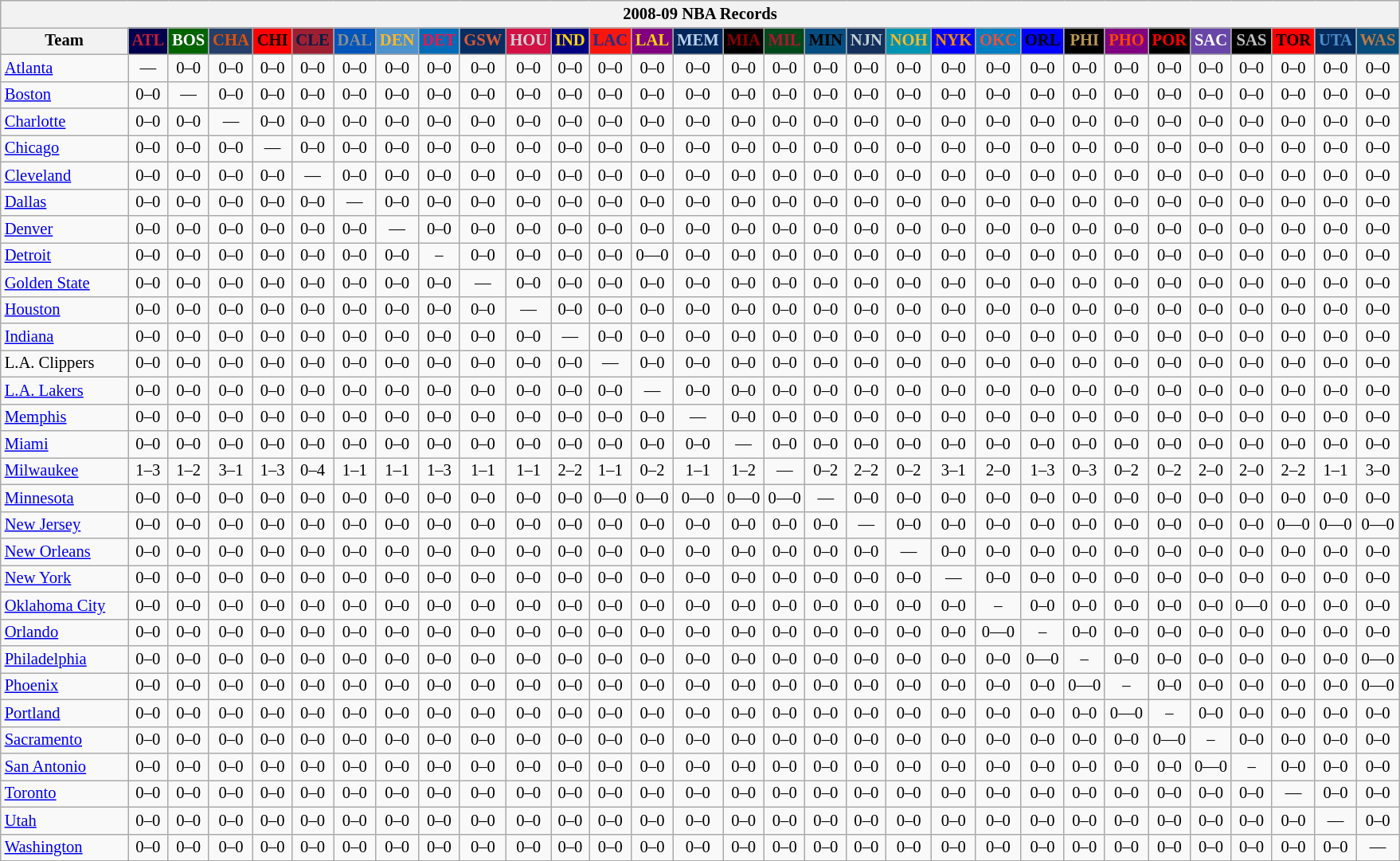<table class="wikitable" style="font-size:86%; text-align:center;">
<tr>
<th colspan=31>2008-09 NBA Records</th>
</tr>
<tr>
<th width=100>Team</th>
<th style="background:#00004d;color:#C41E3a;width=35">ATL</th>
<th style="background:#006400;color:#FFFFFF;width=35">BOS</th>
<th style="background:#253E6A;color:#DF5106;width=35">CHA</th>
<th style="background:#FF0000;color:#000000;width=35">CHI</th>
<th style="background:#9F1F32;color:#001D43;width=35">CLE</th>
<th style="background:#0055BA;color:#898D8F;width=35">DAL</th>
<th style="background:#4C92CC;color:#FDB827;width=35">DEN</th>
<th style="background:#006BB7;color:#ED164B;width=35">DET</th>
<th style="background:#072E63;color:#DC5A34;width=35">GSW</th>
<th style="background:#D31145;color:#CBD4D8;width=35">HOU</th>
<th style="background:#000080;color:#FFD700;width=35">IND</th>
<th style="background:#F9160D;color:#1A2E8B;width=35">LAC</th>
<th style="background:#800080;color:#FFD700;width=35">LAL</th>
<th style="background:#00265B;color:#BAD1EB;width=35">MEM</th>
<th style="background:#000000;color:#8B0000;width=35">MIA</th>
<th style="background:#00471B;color:#AC1A2F;width=35">MIL</th>
<th style="background:#044D80;color:#000000;width=35">MIN</th>
<th style="background:#12305B;color:#C4CED4;width=35">NJN</th>
<th style="background:#0093B1;color:#FDB827;width=35">NOH</th>
<th style="background:#0000FF;color:#FF8C00;width=35">NYK</th>
<th style="background:#007DC3;color:#F05033;width=35">OKC</th>
<th style="background:#0000FF;color:#000000;width=35">ORL</th>
<th style="background:#000000;color:#BB9754;width=35">PHI</th>
<th style="background:#800080;color:#FF4500;width=35">PHO</th>
<th style="background:#000000;color:#FF0000;width=35">POR</th>
<th style="background:#6846A8;color:#FFFFFF;width=35">SAC</th>
<th style="background:#000000;color:#C0C0C0;width=35">SAS</th>
<th style="background:#FF0000;color:#000000;width=35">TOR</th>
<th style="background:#042A5C;color:#4C8ECC;width=35">UTA</th>
<th style="background:#044D7D;color:#BC7A44;width=35">WAS</th>
</tr>
<tr>
<td style="text-align:left;"><a href='#'>Atlanta</a></td>
<td>—</td>
<td>0–0</td>
<td>0–0</td>
<td>0–0</td>
<td>0–0</td>
<td>0–0</td>
<td>0–0</td>
<td>0–0</td>
<td>0–0</td>
<td>0–0</td>
<td>0–0</td>
<td>0–0</td>
<td>0–0</td>
<td>0–0</td>
<td>0–0</td>
<td>0–0</td>
<td>0–0</td>
<td>0–0</td>
<td>0–0</td>
<td>0–0</td>
<td>0–0</td>
<td>0–0</td>
<td>0–0</td>
<td>0–0</td>
<td>0–0</td>
<td>0–0</td>
<td>0–0</td>
<td>0–0</td>
<td>0–0</td>
<td>0–0</td>
</tr>
<tr>
<td style="text-align:left;"><a href='#'>Boston</a></td>
<td>0–0</td>
<td>—</td>
<td>0–0</td>
<td>0–0</td>
<td>0–0</td>
<td>0–0</td>
<td>0–0</td>
<td>0–0</td>
<td>0–0</td>
<td>0–0</td>
<td>0–0</td>
<td>0–0</td>
<td>0–0</td>
<td>0–0</td>
<td>0–0</td>
<td>0–0</td>
<td>0–0</td>
<td>0–0</td>
<td>0–0</td>
<td>0–0</td>
<td>0–0</td>
<td>0–0</td>
<td>0–0</td>
<td>0–0</td>
<td>0–0</td>
<td>0–0</td>
<td>0–0</td>
<td>0–0</td>
<td>0–0</td>
<td>0–0</td>
</tr>
<tr>
<td style="text-align:left;"><a href='#'>Charlotte</a></td>
<td>0–0</td>
<td>0–0</td>
<td>—</td>
<td>0–0</td>
<td>0–0</td>
<td>0–0</td>
<td>0–0</td>
<td>0–0</td>
<td>0–0</td>
<td>0–0</td>
<td>0–0</td>
<td>0–0</td>
<td>0–0</td>
<td>0–0</td>
<td>0–0</td>
<td>0–0</td>
<td>0–0</td>
<td>0–0</td>
<td>0–0</td>
<td>0–0</td>
<td>0–0</td>
<td>0–0</td>
<td>0–0</td>
<td>0–0</td>
<td>0–0</td>
<td>0–0</td>
<td>0–0</td>
<td>0–0</td>
<td>0–0</td>
<td>0–0</td>
</tr>
<tr>
<td style="text-align:left;"><a href='#'>Chicago</a></td>
<td>0–0</td>
<td>0–0</td>
<td>0–0</td>
<td>—</td>
<td>0–0</td>
<td>0–0</td>
<td>0–0</td>
<td>0–0</td>
<td>0–0</td>
<td>0–0</td>
<td>0–0</td>
<td>0–0</td>
<td>0–0</td>
<td>0–0</td>
<td>0–0</td>
<td>0–0</td>
<td>0–0</td>
<td>0–0</td>
<td>0–0</td>
<td>0–0</td>
<td>0–0</td>
<td>0–0</td>
<td>0–0</td>
<td>0–0</td>
<td>0–0</td>
<td>0–0</td>
<td>0–0</td>
<td>0–0</td>
<td>0–0</td>
<td>0–0</td>
</tr>
<tr>
<td style="text-align:left;"><a href='#'>Cleveland</a></td>
<td>0–0</td>
<td>0–0</td>
<td>0–0</td>
<td>0–0</td>
<td>—</td>
<td>0–0</td>
<td>0–0</td>
<td>0–0</td>
<td>0–0</td>
<td>0–0</td>
<td>0–0</td>
<td>0–0</td>
<td>0–0</td>
<td>0–0</td>
<td>0–0</td>
<td>0–0</td>
<td>0–0</td>
<td>0–0</td>
<td>0–0</td>
<td>0–0</td>
<td>0–0</td>
<td>0–0</td>
<td>0–0</td>
<td>0–0</td>
<td>0–0</td>
<td>0–0</td>
<td>0–0</td>
<td>0–0</td>
<td>0–0</td>
<td>0–0</td>
</tr>
<tr>
<td style="text-align:left;"><a href='#'>Dallas</a></td>
<td>0–0</td>
<td>0–0</td>
<td>0–0</td>
<td>0–0</td>
<td>0–0</td>
<td>—</td>
<td>0–0</td>
<td>0–0</td>
<td>0–0</td>
<td>0–0</td>
<td>0–0</td>
<td>0–0</td>
<td>0–0</td>
<td>0–0</td>
<td>0–0</td>
<td>0–0</td>
<td>0–0</td>
<td>0–0</td>
<td>0–0</td>
<td>0–0</td>
<td>0–0</td>
<td>0–0</td>
<td>0–0</td>
<td>0–0</td>
<td>0–0</td>
<td>0–0</td>
<td>0–0</td>
<td>0–0</td>
<td>0–0</td>
<td>0–0</td>
</tr>
<tr>
<td style="text-align:left;"><a href='#'>Denver</a></td>
<td>0–0</td>
<td>0–0</td>
<td>0–0</td>
<td>0–0</td>
<td>0–0</td>
<td>0–0</td>
<td>—</td>
<td>0–0</td>
<td>0–0</td>
<td>0–0</td>
<td>0–0</td>
<td>0–0</td>
<td>0–0</td>
<td>0–0</td>
<td>0–0</td>
<td>0–0</td>
<td>0–0</td>
<td>0–0</td>
<td>0–0</td>
<td>0–0</td>
<td>0–0</td>
<td>0–0</td>
<td>0–0</td>
<td>0–0</td>
<td>0–0</td>
<td>0–0</td>
<td>0–0</td>
<td>0–0</td>
<td>0–0</td>
<td>0–0</td>
</tr>
<tr>
<td style="text-align:left;"><a href='#'>Detroit</a></td>
<td>0–0</td>
<td>0–0</td>
<td>0–0</td>
<td>0–0</td>
<td>0–0</td>
<td>0–0</td>
<td>0–0</td>
<td>–</td>
<td>0–0</td>
<td>0–0</td>
<td>0–0</td>
<td>0–0</td>
<td>0—0</td>
<td>0–0</td>
<td>0–0</td>
<td>0–0</td>
<td>0–0</td>
<td>0–0</td>
<td>0–0</td>
<td>0–0</td>
<td>0–0</td>
<td>0–0</td>
<td>0–0</td>
<td>0–0</td>
<td>0–0</td>
<td>0–0</td>
<td>0–0</td>
<td>0–0</td>
<td>0–0</td>
<td>0–0</td>
</tr>
<tr>
<td style="text-align:left;"><a href='#'>Golden State</a></td>
<td>0–0</td>
<td>0–0</td>
<td>0–0</td>
<td>0–0</td>
<td>0–0</td>
<td>0–0</td>
<td>0–0</td>
<td>0–0</td>
<td>—</td>
<td>0–0</td>
<td>0–0</td>
<td>0–0</td>
<td>0–0</td>
<td>0–0</td>
<td>0–0</td>
<td>0–0</td>
<td>0–0</td>
<td>0–0</td>
<td>0–0</td>
<td>0–0</td>
<td>0–0</td>
<td>0–0</td>
<td>0–0</td>
<td>0–0</td>
<td>0–0</td>
<td>0–0</td>
<td>0–0</td>
<td>0–0</td>
<td>0–0</td>
<td>0–0</td>
</tr>
<tr>
<td style="text-align:left;"><a href='#'>Houston</a></td>
<td>0–0</td>
<td>0–0</td>
<td>0–0</td>
<td>0–0</td>
<td>0–0</td>
<td>0–0</td>
<td>0–0</td>
<td>0–0</td>
<td>0–0</td>
<td>—</td>
<td>0–0</td>
<td>0–0</td>
<td>0–0</td>
<td>0–0</td>
<td>0–0</td>
<td>0–0</td>
<td>0–0</td>
<td>0–0</td>
<td>0–0</td>
<td>0–0</td>
<td>0–0</td>
<td>0–0</td>
<td>0–0</td>
<td>0–0</td>
<td>0–0</td>
<td>0–0</td>
<td>0–0</td>
<td>0–0</td>
<td>0–0</td>
<td>0–0</td>
</tr>
<tr>
<td style="text-align:left;"><a href='#'>Indiana</a></td>
<td>0–0</td>
<td>0–0</td>
<td>0–0</td>
<td>0–0</td>
<td>0–0</td>
<td>0–0</td>
<td>0–0</td>
<td>0–0</td>
<td>0–0</td>
<td>0–0</td>
<td>—</td>
<td>0–0</td>
<td>0–0</td>
<td>0–0</td>
<td>0–0</td>
<td>0–0</td>
<td>0–0</td>
<td>0–0</td>
<td>0–0</td>
<td>0–0</td>
<td>0–0</td>
<td>0–0</td>
<td>0–0</td>
<td>0–0</td>
<td>0–0</td>
<td>0–0</td>
<td>0–0</td>
<td>0–0</td>
<td>0–0</td>
<td>0–0</td>
</tr>
<tr>
<td style="text-align:left;">L.A. Clippers</td>
<td>0–0</td>
<td>0–0</td>
<td>0–0</td>
<td>0–0</td>
<td>0–0</td>
<td>0–0</td>
<td>0–0</td>
<td>0–0</td>
<td>0–0</td>
<td>0–0</td>
<td>0–0</td>
<td>—</td>
<td>0–0</td>
<td>0–0</td>
<td>0–0</td>
<td>0–0</td>
<td>0–0</td>
<td>0–0</td>
<td>0–0</td>
<td>0–0</td>
<td>0–0</td>
<td>0–0</td>
<td>0–0</td>
<td>0–0</td>
<td>0–0</td>
<td>0–0</td>
<td>0–0</td>
<td>0–0</td>
<td>0–0</td>
<td>0–0</td>
</tr>
<tr>
<td style="text-align:left;"><a href='#'>L.A. Lakers</a></td>
<td>0–0</td>
<td>0–0</td>
<td>0–0</td>
<td>0–0</td>
<td>0–0</td>
<td>0–0</td>
<td>0–0</td>
<td>0–0</td>
<td>0–0</td>
<td>0–0</td>
<td>0–0</td>
<td>0–0</td>
<td>—</td>
<td>0–0</td>
<td>0–0</td>
<td>0–0</td>
<td>0–0</td>
<td>0–0</td>
<td>0–0</td>
<td>0–0</td>
<td>0–0</td>
<td>0–0</td>
<td>0–0</td>
<td>0–0</td>
<td>0–0</td>
<td>0–0</td>
<td>0–0</td>
<td>0–0</td>
<td>0–0</td>
<td>0–0</td>
</tr>
<tr>
<td style="text-align:left;"><a href='#'>Memphis</a></td>
<td>0–0</td>
<td>0–0</td>
<td>0–0</td>
<td>0–0</td>
<td>0–0</td>
<td>0–0</td>
<td>0–0</td>
<td>0–0</td>
<td>0–0</td>
<td>0–0</td>
<td>0–0</td>
<td>0–0</td>
<td>0–0</td>
<td>—</td>
<td>0–0</td>
<td>0–0</td>
<td>0–0</td>
<td>0–0</td>
<td>0–0</td>
<td>0–0</td>
<td>0–0</td>
<td>0–0</td>
<td>0–0</td>
<td>0–0</td>
<td>0–0</td>
<td>0–0</td>
<td>0–0</td>
<td>0–0</td>
<td>0–0</td>
<td>0–0</td>
</tr>
<tr>
<td style="text-align:left;"><a href='#'>Miami</a></td>
<td>0–0</td>
<td>0–0</td>
<td>0–0</td>
<td>0–0</td>
<td>0–0</td>
<td>0–0</td>
<td>0–0</td>
<td>0–0</td>
<td>0–0</td>
<td>0–0</td>
<td>0–0</td>
<td>0–0</td>
<td>0–0</td>
<td>0–0</td>
<td>—</td>
<td>0–0</td>
<td>0–0</td>
<td>0–0</td>
<td>0–0</td>
<td>0–0</td>
<td>0–0</td>
<td>0–0</td>
<td>0–0</td>
<td>0–0</td>
<td>0–0</td>
<td>0–0</td>
<td>0–0</td>
<td>0–0</td>
<td>0–0</td>
<td>0–0</td>
</tr>
<tr>
<td style="text-align:left;"><a href='#'>Milwaukee</a></td>
<td>1–3</td>
<td>1–2</td>
<td>3–1</td>
<td>1–3</td>
<td>0–4</td>
<td>1–1</td>
<td>1–1</td>
<td>1–3</td>
<td>1–1</td>
<td>1–1</td>
<td>2–2</td>
<td>1–1</td>
<td>0–2</td>
<td>1–1</td>
<td>1–2</td>
<td>—</td>
<td>0–2</td>
<td>2–2</td>
<td>0–2</td>
<td>3–1</td>
<td>2–0</td>
<td>1–3</td>
<td>0–3</td>
<td>0–2</td>
<td>0–2</td>
<td>2–0</td>
<td>2–0</td>
<td>2–2</td>
<td>1–1</td>
<td>3–0</td>
</tr>
<tr>
<td style="text-align:left;"><a href='#'>Minnesota</a></td>
<td>0–0</td>
<td>0–0</td>
<td>0–0</td>
<td>0–0</td>
<td>0–0</td>
<td>0–0</td>
<td>0–0</td>
<td>0–0</td>
<td>0–0</td>
<td>0–0</td>
<td>0–0</td>
<td>0—0</td>
<td>0—0</td>
<td>0—0</td>
<td>0—0</td>
<td>0—0</td>
<td>—</td>
<td>0–0</td>
<td>0–0</td>
<td>0–0</td>
<td>0–0</td>
<td>0–0</td>
<td>0–0</td>
<td>0–0</td>
<td>0–0</td>
<td>0–0</td>
<td>0–0</td>
<td>0–0</td>
<td>0–0</td>
<td>0–0</td>
</tr>
<tr>
<td style="text-align:left;"><a href='#'>New Jersey</a></td>
<td>0–0</td>
<td>0–0</td>
<td>0–0</td>
<td>0–0</td>
<td>0–0</td>
<td>0–0</td>
<td>0–0</td>
<td>0–0</td>
<td>0–0</td>
<td>0–0</td>
<td>0–0</td>
<td>0–0</td>
<td>0–0</td>
<td>0–0</td>
<td>0–0</td>
<td>0–0</td>
<td>0–0</td>
<td>—</td>
<td>0–0</td>
<td>0–0</td>
<td>0–0</td>
<td>0–0</td>
<td>0–0</td>
<td>0–0</td>
<td>0–0</td>
<td>0–0</td>
<td>0–0</td>
<td>0—0</td>
<td>0—0</td>
<td>0—0</td>
</tr>
<tr>
<td style="text-align:left;"><a href='#'>New Orleans</a></td>
<td>0–0</td>
<td>0–0</td>
<td>0–0</td>
<td>0–0</td>
<td>0–0</td>
<td>0–0</td>
<td>0–0</td>
<td>0–0</td>
<td>0–0</td>
<td>0–0</td>
<td>0–0</td>
<td>0–0</td>
<td>0–0</td>
<td>0–0</td>
<td>0–0</td>
<td>0–0</td>
<td>0–0</td>
<td>0–0</td>
<td>—</td>
<td>0–0</td>
<td>0–0</td>
<td>0–0</td>
<td>0–0</td>
<td>0–0</td>
<td>0–0</td>
<td>0–0</td>
<td>0–0</td>
<td>0–0</td>
<td>0–0</td>
<td>0–0</td>
</tr>
<tr>
<td style="text-align:left;"><a href='#'>New York</a></td>
<td>0–0</td>
<td>0–0</td>
<td>0–0</td>
<td>0–0</td>
<td>0–0</td>
<td>0–0</td>
<td>0–0</td>
<td>0–0</td>
<td>0–0</td>
<td>0–0</td>
<td>0–0</td>
<td>0–0</td>
<td>0–0</td>
<td>0–0</td>
<td>0–0</td>
<td>0–0</td>
<td>0–0</td>
<td>0–0</td>
<td>0–0</td>
<td>—</td>
<td>0–0</td>
<td>0–0</td>
<td>0–0</td>
<td>0–0</td>
<td>0–0</td>
<td>0–0</td>
<td>0–0</td>
<td>0–0</td>
<td>0–0</td>
<td>0–0</td>
</tr>
<tr>
<td style="text-align:left;"><a href='#'>Oklahoma City</a></td>
<td>0–0</td>
<td>0–0</td>
<td>0–0</td>
<td>0–0</td>
<td>0–0</td>
<td>0–0</td>
<td>0–0</td>
<td>0–0</td>
<td>0–0</td>
<td>0–0</td>
<td>0–0</td>
<td>0–0</td>
<td>0–0</td>
<td>0–0</td>
<td>0–0</td>
<td>0–0</td>
<td>0–0</td>
<td>0–0</td>
<td>0–0</td>
<td>0–0</td>
<td>–</td>
<td>0–0</td>
<td>0–0</td>
<td>0–0</td>
<td>0–0</td>
<td>0–0</td>
<td>0—0</td>
<td>0–0</td>
<td>0–0</td>
<td>0–0</td>
</tr>
<tr>
<td style="text-align:left;"><a href='#'>Orlando</a></td>
<td>0–0</td>
<td>0–0</td>
<td>0–0</td>
<td>0–0</td>
<td>0–0</td>
<td>0–0</td>
<td>0–0</td>
<td>0–0</td>
<td>0–0</td>
<td>0–0</td>
<td>0–0</td>
<td>0–0</td>
<td>0–0</td>
<td>0–0</td>
<td>0–0</td>
<td>0–0</td>
<td>0–0</td>
<td>0–0</td>
<td>0–0</td>
<td>0–0</td>
<td>0—0</td>
<td>–</td>
<td>0–0</td>
<td>0–0</td>
<td>0–0</td>
<td>0–0</td>
<td>0–0</td>
<td>0–0</td>
<td>0–0</td>
<td>0–0</td>
</tr>
<tr>
<td style="text-align:left;"><a href='#'>Philadelphia</a></td>
<td>0–0</td>
<td>0–0</td>
<td>0–0</td>
<td>0–0</td>
<td>0–0</td>
<td>0–0</td>
<td>0–0</td>
<td>0–0</td>
<td>0–0</td>
<td>0–0</td>
<td>0–0</td>
<td>0–0</td>
<td>0–0</td>
<td>0–0</td>
<td>0–0</td>
<td>0–0</td>
<td>0–0</td>
<td>0–0</td>
<td>0–0</td>
<td>0–0</td>
<td>0–0</td>
<td>0—0</td>
<td>–</td>
<td>0–0</td>
<td>0–0</td>
<td>0–0</td>
<td>0–0</td>
<td>0–0</td>
<td>0–0</td>
<td>0—0</td>
</tr>
<tr>
<td style="text-align:left;"><a href='#'>Phoenix</a></td>
<td>0–0</td>
<td>0–0</td>
<td>0–0</td>
<td>0–0</td>
<td>0–0</td>
<td>0–0</td>
<td>0–0</td>
<td>0–0</td>
<td>0–0</td>
<td>0–0</td>
<td>0–0</td>
<td>0–0</td>
<td>0–0</td>
<td>0–0</td>
<td>0–0</td>
<td>0–0</td>
<td>0–0</td>
<td>0–0</td>
<td>0–0</td>
<td>0–0</td>
<td>0–0</td>
<td>0–0</td>
<td>0—0</td>
<td>–</td>
<td>0–0</td>
<td>0–0</td>
<td>0–0</td>
<td>0–0</td>
<td>0–0</td>
<td>0—0</td>
</tr>
<tr>
<td style="text-align:left;"><a href='#'>Portland</a></td>
<td>0–0</td>
<td>0–0</td>
<td>0–0</td>
<td>0–0</td>
<td>0–0</td>
<td>0–0</td>
<td>0–0</td>
<td>0–0</td>
<td>0–0</td>
<td>0–0</td>
<td>0–0</td>
<td>0–0</td>
<td>0–0</td>
<td>0–0</td>
<td>0–0</td>
<td>0–0</td>
<td>0–0</td>
<td>0–0</td>
<td>0–0</td>
<td>0–0</td>
<td>0–0</td>
<td>0–0</td>
<td>0–0</td>
<td>0—0</td>
<td>–</td>
<td>0–0</td>
<td>0–0</td>
<td>0–0</td>
<td>0–0</td>
<td>0–0</td>
</tr>
<tr>
<td style="text-align:left;"><a href='#'>Sacramento</a></td>
<td>0–0</td>
<td>0–0</td>
<td>0–0</td>
<td>0–0</td>
<td>0–0</td>
<td>0–0</td>
<td>0–0</td>
<td>0–0</td>
<td>0–0</td>
<td>0–0</td>
<td>0–0</td>
<td>0–0</td>
<td>0–0</td>
<td>0–0</td>
<td>0–0</td>
<td>0–0</td>
<td>0–0</td>
<td>0–0</td>
<td>0–0</td>
<td>0–0</td>
<td>0–0</td>
<td>0–0</td>
<td>0–0</td>
<td>0–0</td>
<td>0—0</td>
<td>–</td>
<td>0–0</td>
<td>0–0</td>
<td>0–0</td>
<td>0–0</td>
</tr>
<tr>
<td style="text-align:left;"><a href='#'>San Antonio</a></td>
<td>0–0</td>
<td>0–0</td>
<td>0–0</td>
<td>0–0</td>
<td>0–0</td>
<td>0–0</td>
<td>0–0</td>
<td>0–0</td>
<td>0–0</td>
<td>0–0</td>
<td>0–0</td>
<td>0–0</td>
<td>0–0</td>
<td>0–0</td>
<td>0–0</td>
<td>0–0</td>
<td>0–0</td>
<td>0–0</td>
<td>0–0</td>
<td>0–0</td>
<td>0–0</td>
<td>0–0</td>
<td>0–0</td>
<td>0–0</td>
<td>0–0</td>
<td>0—0</td>
<td>–</td>
<td>0–0</td>
<td>0–0</td>
<td>0–0</td>
</tr>
<tr>
<td style="text-align:left;"><a href='#'>Toronto</a></td>
<td>0–0</td>
<td>0–0</td>
<td>0–0</td>
<td>0–0</td>
<td>0–0</td>
<td>0–0</td>
<td>0–0</td>
<td>0–0</td>
<td>0–0</td>
<td>0–0</td>
<td>0–0</td>
<td>0–0</td>
<td>0–0</td>
<td>0–0</td>
<td>0–0</td>
<td>0–0</td>
<td>0–0</td>
<td>0–0</td>
<td>0–0</td>
<td>0–0</td>
<td>0–0</td>
<td>0–0</td>
<td>0–0</td>
<td>0–0</td>
<td>0–0</td>
<td>0–0</td>
<td>0–0</td>
<td>—</td>
<td>0–0</td>
<td>0–0</td>
</tr>
<tr>
<td style="text-align:left;"><a href='#'>Utah</a></td>
<td>0–0</td>
<td>0–0</td>
<td>0–0</td>
<td>0–0</td>
<td>0–0</td>
<td>0–0</td>
<td>0–0</td>
<td>0–0</td>
<td>0–0</td>
<td>0–0</td>
<td>0–0</td>
<td>0–0</td>
<td>0–0</td>
<td>0–0</td>
<td>0–0</td>
<td>0–0</td>
<td>0–0</td>
<td>0–0</td>
<td>0–0</td>
<td>0–0</td>
<td>0–0</td>
<td>0–0</td>
<td>0–0</td>
<td>0–0</td>
<td>0–0</td>
<td>0–0</td>
<td>0–0</td>
<td>0–0</td>
<td>—</td>
<td>0–0</td>
</tr>
<tr>
<td style="text-align:left;"><a href='#'>Washington</a></td>
<td>0–0</td>
<td>0–0</td>
<td>0–0</td>
<td>0–0</td>
<td>0–0</td>
<td>0–0</td>
<td>0–0</td>
<td>0–0</td>
<td>0–0</td>
<td>0–0</td>
<td>0–0</td>
<td>0–0</td>
<td>0–0</td>
<td>0–0</td>
<td>0–0</td>
<td>0–0</td>
<td>0–0</td>
<td>0–0</td>
<td>0–0</td>
<td>0–0</td>
<td>0–0</td>
<td>0–0</td>
<td>0–0</td>
<td>0–0</td>
<td>0–0</td>
<td>0–0</td>
<td>0–0</td>
<td>0–0</td>
<td>0–0</td>
<td>—</td>
</tr>
</table>
